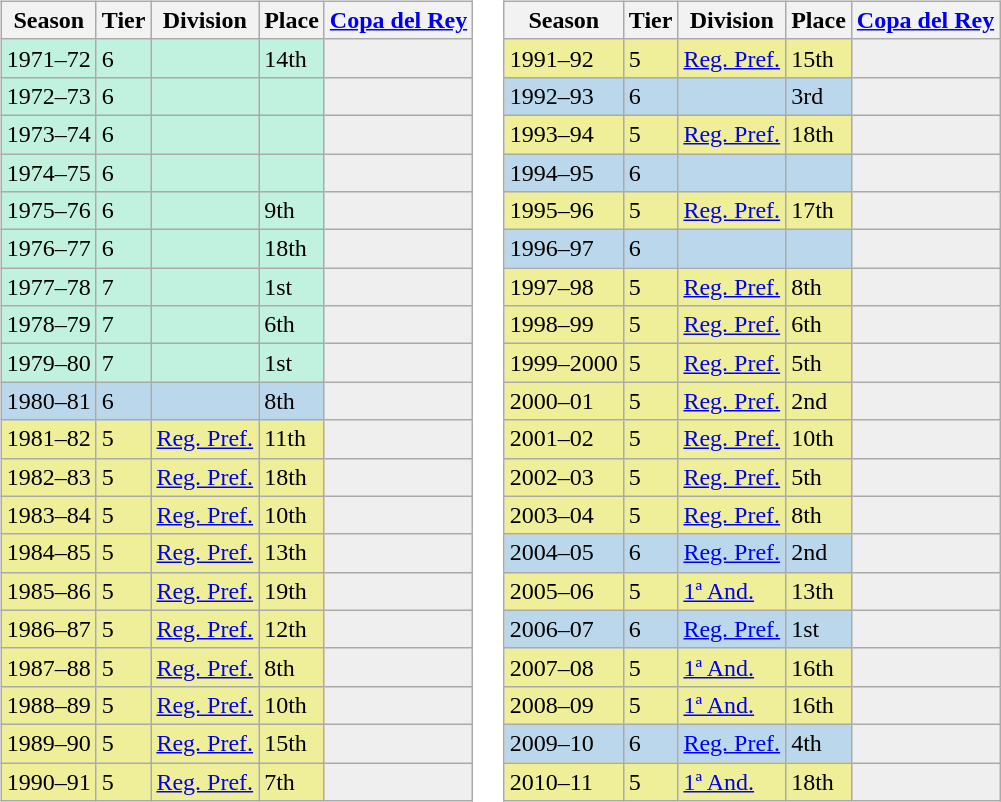<table>
<tr>
<td valign="top" width=0%><br><table class="wikitable">
<tr style="background:#f0f6fa;">
<th>Season</th>
<th>Tier</th>
<th>Division</th>
<th>Place</th>
<th><a href='#'>Copa del Rey</a></th>
</tr>
<tr>
<td style="background:#C0F2DF;">1971–72</td>
<td style="background:#C0F2DF;">6</td>
<td style="background:#C0F2DF;"></td>
<td style="background:#C0F2DF;">14th</td>
<th style="background:#efefef;"></th>
</tr>
<tr>
<td style="background:#C0F2DF;">1972–73</td>
<td style="background:#C0F2DF;">6</td>
<td style="background:#C0F2DF;"></td>
<td style="background:#C0F2DF;"></td>
<th style="background:#efefef;"></th>
</tr>
<tr>
<td style="background:#C0F2DF;">1973–74</td>
<td style="background:#C0F2DF;">6</td>
<td style="background:#C0F2DF;"></td>
<td style="background:#C0F2DF;"></td>
<th style="background:#efefef;"></th>
</tr>
<tr>
<td style="background:#C0F2DF;">1974–75</td>
<td style="background:#C0F2DF;">6</td>
<td style="background:#C0F2DF;"></td>
<td style="background:#C0F2DF;"></td>
<th style="background:#efefef;"></th>
</tr>
<tr>
<td style="background:#C0F2DF;">1975–76</td>
<td style="background:#C0F2DF;">6</td>
<td style="background:#C0F2DF;"></td>
<td style="background:#C0F2DF;">9th</td>
<th style="background:#efefef;"></th>
</tr>
<tr>
<td style="background:#C0F2DF;">1976–77</td>
<td style="background:#C0F2DF;">6</td>
<td style="background:#C0F2DF;"></td>
<td style="background:#C0F2DF;">18th</td>
<th style="background:#efefef;"></th>
</tr>
<tr>
<td style="background:#C0F2DF;">1977–78</td>
<td style="background:#C0F2DF;">7</td>
<td style="background:#C0F2DF;"></td>
<td style="background:#C0F2DF;">1st</td>
<th style="background:#efefef;"></th>
</tr>
<tr>
<td style="background:#C0F2DF;">1978–79</td>
<td style="background:#C0F2DF;">7</td>
<td style="background:#C0F2DF;"></td>
<td style="background:#C0F2DF;">6th</td>
<th style="background:#efefef;"></th>
</tr>
<tr>
<td style="background:#C0F2DF;">1979–80</td>
<td style="background:#C0F2DF;">7</td>
<td style="background:#C0F2DF;"></td>
<td style="background:#C0F2DF;">1st</td>
<th style="background:#efefef;"></th>
</tr>
<tr>
<td style="background:#BBD7EC;">1980–81</td>
<td style="background:#BBD7EC;">6</td>
<td style="background:#BBD7EC;"></td>
<td style="background:#BBD7EC;">8th</td>
<th style="background:#efefef;"></th>
</tr>
<tr>
<td style="background:#EFEF99;">1981–82</td>
<td style="background:#EFEF99;">5</td>
<td style="background:#EFEF99;"><a href='#'>Reg. Pref.</a></td>
<td style="background:#EFEF99;">11th</td>
<th style="background:#efefef;"></th>
</tr>
<tr>
<td style="background:#EFEF99;">1982–83</td>
<td style="background:#EFEF99;">5</td>
<td style="background:#EFEF99;"><a href='#'>Reg. Pref.</a></td>
<td style="background:#EFEF99;">18th</td>
<th style="background:#efefef;"></th>
</tr>
<tr>
<td style="background:#EFEF99;">1983–84</td>
<td style="background:#EFEF99;">5</td>
<td style="background:#EFEF99;"><a href='#'>Reg. Pref.</a></td>
<td style="background:#EFEF99;">10th</td>
<th style="background:#efefef;"></th>
</tr>
<tr>
<td style="background:#EFEF99;">1984–85</td>
<td style="background:#EFEF99;">5</td>
<td style="background:#EFEF99;"><a href='#'>Reg. Pref.</a></td>
<td style="background:#EFEF99;">13th</td>
<th style="background:#efefef;"></th>
</tr>
<tr>
<td style="background:#EFEF99;">1985–86</td>
<td style="background:#EFEF99;">5</td>
<td style="background:#EFEF99;"><a href='#'>Reg. Pref.</a></td>
<td style="background:#EFEF99;">19th</td>
<th style="background:#efefef;"></th>
</tr>
<tr>
<td style="background:#EFEF99;">1986–87</td>
<td style="background:#EFEF99;">5</td>
<td style="background:#EFEF99;"><a href='#'>Reg. Pref.</a></td>
<td style="background:#EFEF99;">12th</td>
<th style="background:#efefef;"></th>
</tr>
<tr>
<td style="background:#EFEF99;">1987–88</td>
<td style="background:#EFEF99;">5</td>
<td style="background:#EFEF99;"><a href='#'>Reg. Pref.</a></td>
<td style="background:#EFEF99;">8th</td>
<th style="background:#efefef;"></th>
</tr>
<tr>
<td style="background:#EFEF99;">1988–89</td>
<td style="background:#EFEF99;">5</td>
<td style="background:#EFEF99;"><a href='#'>Reg. Pref.</a></td>
<td style="background:#EFEF99;">10th</td>
<th style="background:#efefef;"></th>
</tr>
<tr>
<td style="background:#EFEF99;">1989–90</td>
<td style="background:#EFEF99;">5</td>
<td style="background:#EFEF99;"><a href='#'>Reg. Pref.</a></td>
<td style="background:#EFEF99;">15th</td>
<th style="background:#efefef;"></th>
</tr>
<tr>
<td style="background:#EFEF99;">1990–91</td>
<td style="background:#EFEF99;">5</td>
<td style="background:#EFEF99;"><a href='#'>Reg. Pref.</a></td>
<td style="background:#EFEF99;">7th</td>
<th style="background:#efefef;"></th>
</tr>
</table>
</td>
<td valign="top" width=0%><br><table class="wikitable">
<tr style="background:#f0f6fa;">
<th>Season</th>
<th>Tier</th>
<th>Division</th>
<th>Place</th>
<th><a href='#'>Copa del Rey</a></th>
</tr>
<tr>
<td style="background:#EFEF99;">1991–92</td>
<td style="background:#EFEF99;">5</td>
<td style="background:#EFEF99;"><a href='#'>Reg. Pref.</a></td>
<td style="background:#EFEF99;">15th</td>
<th style="background:#efefef;"></th>
</tr>
<tr>
<td style="background:#BBD7EC;">1992–93</td>
<td style="background:#BBD7EC;">6</td>
<td style="background:#BBD7EC;"></td>
<td style="background:#BBD7EC;">3rd</td>
<th style="background:#efefef;"></th>
</tr>
<tr>
<td style="background:#EFEF99;">1993–94</td>
<td style="background:#EFEF99;">5</td>
<td style="background:#EFEF99;"><a href='#'>Reg. Pref.</a></td>
<td style="background:#EFEF99;">18th</td>
<th style="background:#efefef;"></th>
</tr>
<tr>
<td style="background:#BBD7EC;">1994–95</td>
<td style="background:#BBD7EC;">6</td>
<td style="background:#BBD7EC;"></td>
<td style="background:#BBD7EC;"></td>
<th style="background:#efefef;"></th>
</tr>
<tr>
<td style="background:#EFEF99;">1995–96</td>
<td style="background:#EFEF99;">5</td>
<td style="background:#EFEF99;"><a href='#'>Reg. Pref.</a></td>
<td style="background:#EFEF99;">17th</td>
<th style="background:#efefef;"></th>
</tr>
<tr>
<td style="background:#BBD7EC;">1996–97</td>
<td style="background:#BBD7EC;">6</td>
<td style="background:#BBD7EC;"></td>
<td style="background:#BBD7EC;"></td>
<th style="background:#efefef;"></th>
</tr>
<tr>
<td style="background:#EFEF99;">1997–98</td>
<td style="background:#EFEF99;">5</td>
<td style="background:#EFEF99;"><a href='#'>Reg. Pref.</a></td>
<td style="background:#EFEF99;">8th</td>
<th style="background:#efefef;"></th>
</tr>
<tr>
<td style="background:#EFEF99;">1998–99</td>
<td style="background:#EFEF99;">5</td>
<td style="background:#EFEF99;"><a href='#'>Reg. Pref.</a></td>
<td style="background:#EFEF99;">6th</td>
<th style="background:#efefef;"></th>
</tr>
<tr>
<td style="background:#EFEF99;">1999–2000</td>
<td style="background:#EFEF99;">5</td>
<td style="background:#EFEF99;"><a href='#'>Reg. Pref.</a></td>
<td style="background:#EFEF99;">5th</td>
<th style="background:#efefef;"></th>
</tr>
<tr>
<td style="background:#EFEF99;">2000–01</td>
<td style="background:#EFEF99;">5</td>
<td style="background:#EFEF99;"><a href='#'>Reg. Pref.</a></td>
<td style="background:#EFEF99;">2nd</td>
<th style="background:#efefef;"></th>
</tr>
<tr>
<td style="background:#EFEF99;">2001–02</td>
<td style="background:#EFEF99;">5</td>
<td style="background:#EFEF99;"><a href='#'>Reg. Pref.</a></td>
<td style="background:#EFEF99;">10th</td>
<th style="background:#efefef;"></th>
</tr>
<tr>
<td style="background:#EFEF99;">2002–03</td>
<td style="background:#EFEF99;">5</td>
<td style="background:#EFEF99;"><a href='#'>Reg. Pref.</a></td>
<td style="background:#EFEF99;">5th</td>
<th style="background:#efefef;"></th>
</tr>
<tr>
<td style="background:#EFEF99;">2003–04</td>
<td style="background:#EFEF99;">5</td>
<td style="background:#EFEF99;"><a href='#'>Reg. Pref.</a></td>
<td style="background:#EFEF99;">8th</td>
<th style="background:#efefef;"></th>
</tr>
<tr>
<td style="background:#BBD7EC;">2004–05</td>
<td style="background:#BBD7EC;">6</td>
<td style="background:#BBD7EC;"><a href='#'>Reg. Pref.</a></td>
<td style="background:#BBD7EC;">2nd</td>
<th style="background:#efefef;"></th>
</tr>
<tr>
<td style="background:#EFEF99;">2005–06</td>
<td style="background:#EFEF99;">5</td>
<td style="background:#EFEF99;"><a href='#'>1ª And.</a></td>
<td style="background:#EFEF99;">13th</td>
<th style="background:#efefef;"></th>
</tr>
<tr>
<td style="background:#BBD7EC;">2006–07</td>
<td style="background:#BBD7EC;">6</td>
<td style="background:#BBD7EC;"><a href='#'>Reg. Pref.</a></td>
<td style="background:#BBD7EC;">1st</td>
<th style="background:#efefef;"></th>
</tr>
<tr>
<td style="background:#EFEF99;">2007–08</td>
<td style="background:#EFEF99;">5</td>
<td style="background:#EFEF99;"><a href='#'>1ª And.</a></td>
<td style="background:#EFEF99;">16th</td>
<th style="background:#efefef;"></th>
</tr>
<tr>
<td style="background:#EFEF99;">2008–09</td>
<td style="background:#EFEF99;">5</td>
<td style="background:#EFEF99;"><a href='#'>1ª And.</a></td>
<td style="background:#EFEF99;">16th</td>
<th style="background:#efefef;"></th>
</tr>
<tr>
<td style="background:#BBD7EC;">2009–10</td>
<td style="background:#BBD7EC;">6</td>
<td style="background:#BBD7EC;"><a href='#'>Reg. Pref.</a></td>
<td style="background:#BBD7EC;">4th</td>
<th style="background:#efefef;"></th>
</tr>
<tr>
<td style="background:#EFEF99;">2010–11</td>
<td style="background:#EFEF99;">5</td>
<td style="background:#EFEF99;"><a href='#'>1ª And.</a></td>
<td style="background:#EFEF99;">18th</td>
<th style="background:#efefef;"></th>
</tr>
</table>
</td>
</tr>
</table>
